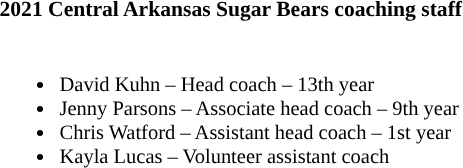<table class="toccolours" style="text-align: left; font-size:90%;">
<tr>
<th colspan="9">2021 Central Arkansas Sugar Bears coaching staff</th>
</tr>
<tr>
<td style="font-size: 95%;" valign="top"><br><ul><li>David Kuhn – Head coach – 13th year</li><li>Jenny Parsons – Associate head coach – 9th year</li><li>Chris Watford – Assistant head coach – 1st year</li><li>Kayla Lucas – Volunteer assistant coach</li></ul></td>
</tr>
</table>
